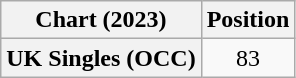<table class="wikitable sortable plainrowheaders" style="text-align:center">
<tr>
<th scope="col">Chart (2023)</th>
<th scope="col">Position</th>
</tr>
<tr>
<th scope="row">UK Singles (OCC)</th>
<td>83</td>
</tr>
</table>
